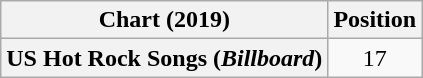<table class="wikitable plainrowheaders" style="text-align:center">
<tr>
<th>Chart (2019)</th>
<th>Position</th>
</tr>
<tr>
<th scope="row">US Hot Rock Songs (<em>Billboard</em>)</th>
<td>17</td>
</tr>
</table>
